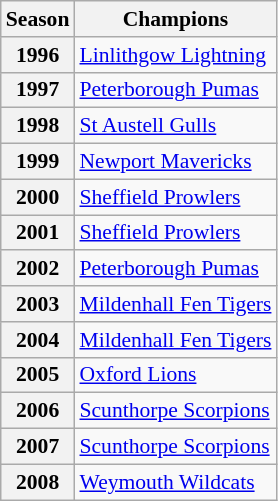<table class="wikitable" style="font-size: 90%">
<tr>
<th>Season</th>
<th>Champions</th>
</tr>
<tr>
<th>1996</th>
<td><a href='#'>Linlithgow Lightning</a></td>
</tr>
<tr>
<th>1997</th>
<td><a href='#'>Peterborough Pumas</a></td>
</tr>
<tr>
<th>1998</th>
<td><a href='#'>St Austell Gulls</a></td>
</tr>
<tr>
<th>1999</th>
<td><a href='#'>Newport Mavericks</a></td>
</tr>
<tr>
<th>2000</th>
<td><a href='#'>Sheffield Prowlers</a></td>
</tr>
<tr>
<th>2001</th>
<td><a href='#'>Sheffield Prowlers</a></td>
</tr>
<tr>
<th>2002</th>
<td><a href='#'>Peterborough Pumas</a></td>
</tr>
<tr>
<th>2003</th>
<td><a href='#'>Mildenhall Fen Tigers</a></td>
</tr>
<tr>
<th>2004</th>
<td><a href='#'>Mildenhall Fen Tigers</a></td>
</tr>
<tr>
<th>2005</th>
<td><a href='#'>Oxford Lions</a></td>
</tr>
<tr>
<th>2006</th>
<td><a href='#'>Scunthorpe Scorpions</a></td>
</tr>
<tr>
<th>2007</th>
<td><a href='#'>Scunthorpe Scorpions</a></td>
</tr>
<tr>
<th>2008</th>
<td><a href='#'>Weymouth Wildcats</a></td>
</tr>
</table>
